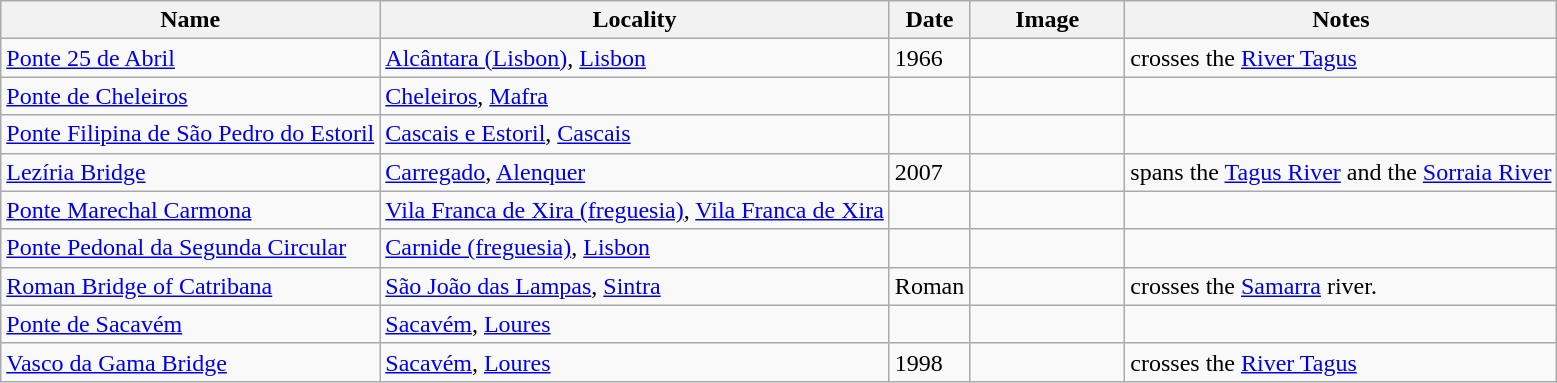<table class="wikitable sortable">
<tr>
<th>Name</th>
<th>Locality</th>
<th>Date</th>
<th class="unsortable" width="96px">Image</th>
<th class="unsortable">Notes</th>
</tr>
<tr>
<td><a href='#'>Ponte 25 de Abril</a></td>
<td><a href='#'>Alcântara (Lisbon)</a>, <a href='#'>Lisbon</a></td>
<td>1966</td>
<td></td>
<td>crosses the <a href='#'>River Tagus</a></td>
</tr>
<tr>
<td><a href='#'>Ponte de Cheleiros</a></td>
<td><a href='#'>Cheleiros</a>, <a href='#'>Mafra</a></td>
<td></td>
<td></td>
<td></td>
</tr>
<tr>
<td><a href='#'>Ponte Filipina de São Pedro do Estoril</a></td>
<td><a href='#'>Cascais e Estoril</a>, <a href='#'>Cascais</a></td>
<td></td>
<td></td>
<td></td>
</tr>
<tr>
<td><a href='#'>Lezíria Bridge</a></td>
<td><a href='#'>Carregado</a>, <a href='#'>Alenquer</a></td>
<td>2007</td>
<td></td>
<td>spans the <a href='#'>Tagus River</a> and the <a href='#'>Sorraia River</a></td>
</tr>
<tr>
<td><a href='#'>Ponte Marechal Carmona</a></td>
<td><a href='#'>Vila Franca de Xira (freguesia)</a>, <a href='#'>Vila Franca de Xira</a></td>
<td></td>
<td></td>
<td></td>
</tr>
<tr>
<td><a href='#'>Ponte Pedonal da Segunda Circular</a></td>
<td><a href='#'>Carnide (freguesia)</a>, <a href='#'>Lisbon</a></td>
<td></td>
<td></td>
<td></td>
</tr>
<tr>
<td><a href='#'>Roman Bridge of Catribana</a></td>
<td><a href='#'>São João das Lampas</a>, <a href='#'>Sintra</a></td>
<td>Roman</td>
<td></td>
<td>crosses the <a href='#'>Samarra</a> river.</td>
</tr>
<tr>
<td><a href='#'>Ponte de Sacavém</a></td>
<td><a href='#'>Sacavém</a>, <a href='#'>Loures</a></td>
<td></td>
<td></td>
<td></td>
</tr>
<tr>
<td><a href='#'>Vasco da Gama Bridge</a></td>
<td><a href='#'>Sacavém</a>, <a href='#'>Loures</a></td>
<td>1998</td>
<td></td>
<td>crosses the <a href='#'>River Tagus</a></td>
</tr>
</table>
